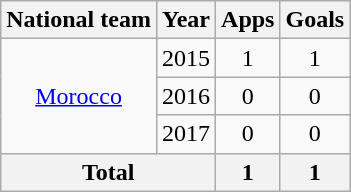<table class="wikitable" style="text-align:center">
<tr>
<th>National team</th>
<th>Year</th>
<th>Apps</th>
<th>Goals</th>
</tr>
<tr>
<td rowspan="3"><a href='#'>Morocco</a></td>
<td>2015</td>
<td>1</td>
<td>1</td>
</tr>
<tr>
<td>2016</td>
<td>0</td>
<td>0</td>
</tr>
<tr>
<td>2017</td>
<td>0</td>
<td>0</td>
</tr>
<tr>
<th colspan=2>Total</th>
<th>1</th>
<th>1</th>
</tr>
</table>
